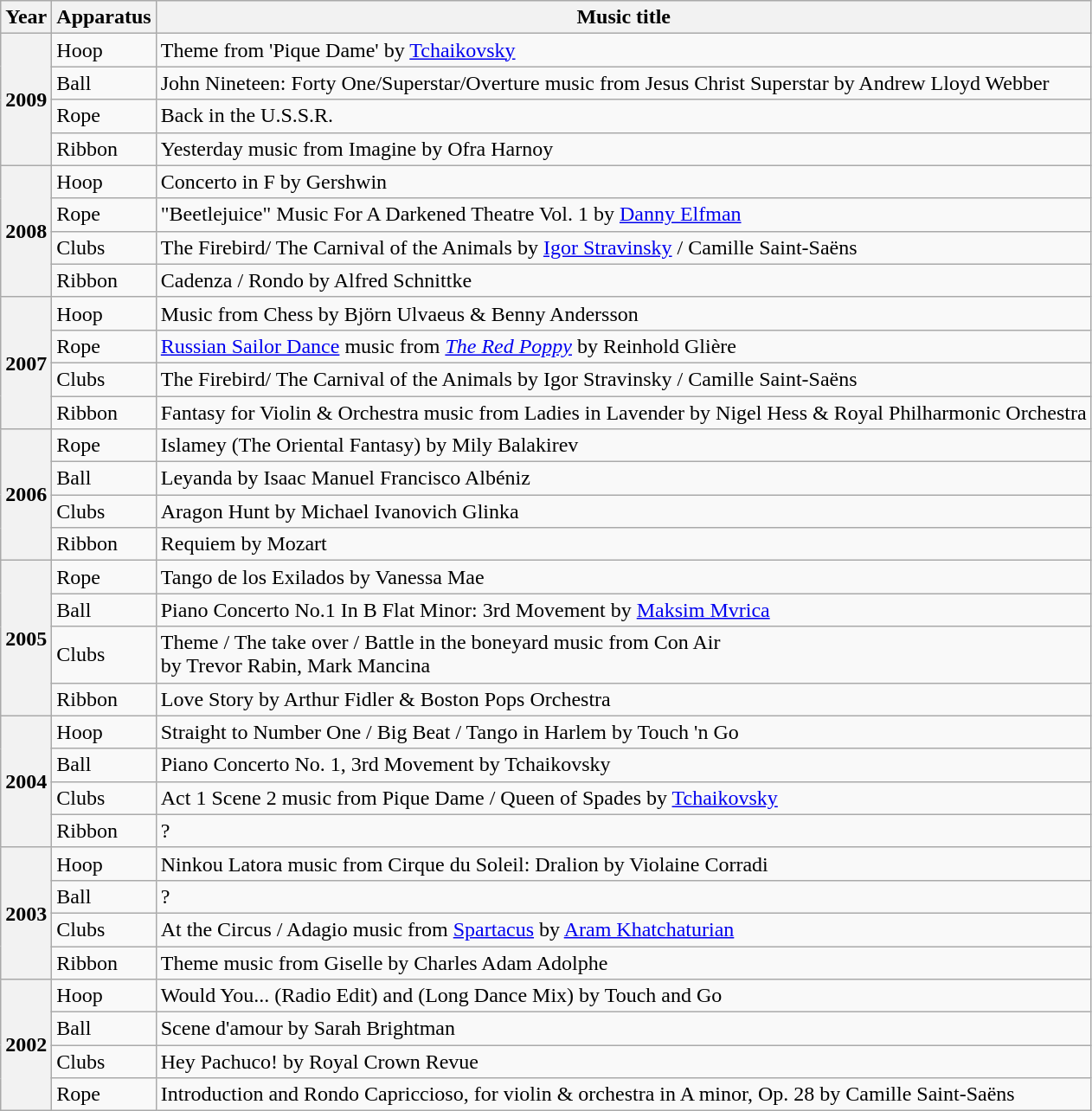<table class="wikitable plainrowheaders">
<tr>
<th scope=col>Year</th>
<th scope=col>Apparatus</th>
<th scope=col>Music title </th>
</tr>
<tr>
<th scope=row rowspan=4>2009</th>
<td>Hoop</td>
<td>Theme from 'Pique Dame' by <a href='#'>Tchaikovsky</a></td>
</tr>
<tr>
<td>Ball</td>
<td>John Nineteen: Forty One/Superstar/Overture music from Jesus Christ Superstar by Andrew Lloyd Webber</td>
</tr>
<tr>
<td>Rope</td>
<td>Back in the U.S.S.R.</td>
</tr>
<tr>
<td>Ribbon</td>
<td>Yesterday music from Imagine by Ofra Harnoy</td>
</tr>
<tr>
<th scope=row rowspan=4>2008</th>
<td>Hoop</td>
<td>Concerto in F by Gershwin</td>
</tr>
<tr>
<td>Rope</td>
<td>"Beetlejuice" Music For A Darkened Theatre Vol. 1 by <a href='#'>Danny Elfman</a></td>
</tr>
<tr>
<td>Clubs</td>
<td>The Firebird/ The Carnival of the Animals  by <a href='#'>Igor Stravinsky</a> / Camille Saint-Saëns</td>
</tr>
<tr>
<td>Ribbon</td>
<td>Cadenza / Rondo by Alfred Schnittke</td>
</tr>
<tr>
<th scope=row rowspan=4>2007</th>
<td>Hoop</td>
<td>Music from Chess by Björn Ulvaeus & Benny Andersson</td>
</tr>
<tr>
<td>Rope</td>
<td><a href='#'>Russian Sailor Dance</a> music from <em><a href='#'>The Red Poppy</a></em> by Reinhold Glière</td>
</tr>
<tr>
<td>Clubs</td>
<td>The Firebird/ The Carnival of the Animals  by Igor Stravinsky / Camille Saint-Saëns</td>
</tr>
<tr>
<td>Ribbon</td>
<td>Fantasy for Violin & Orchestra music from Ladies in Lavender by Nigel Hess & Royal Philharmonic Orchestra</td>
</tr>
<tr>
<th scope=row rowspan=4>2006</th>
<td>Rope</td>
<td>Islamey (The Oriental Fantasy) by Mily Balakirev</td>
</tr>
<tr>
<td>Ball</td>
<td>Leyanda by Isaac Manuel Francisco Albéniz</td>
</tr>
<tr>
<td>Clubs</td>
<td>Aragon Hunt by Michael Ivanovich Glinka</td>
</tr>
<tr>
<td>Ribbon</td>
<td>Requiem by Mozart</td>
</tr>
<tr>
<th scope=row rowspan=4>2005</th>
<td>Rope</td>
<td>Tango de los Exilados by Vanessa Mae</td>
</tr>
<tr>
<td>Ball</td>
<td>Piano Concerto No.1 In B Flat Minor: 3rd Movement by <a href='#'>Maksim Mvrica</a></td>
</tr>
<tr>
<td>Clubs</td>
<td>Theme / The take over / Battle in the boneyard music from Con Air <br> by Trevor Rabin, Mark Mancina</td>
</tr>
<tr>
<td>Ribbon</td>
<td>Love Story by Arthur Fidler & Boston Pops Orchestra</td>
</tr>
<tr>
<th scope=row rowspan=4>2004</th>
<td>Hoop</td>
<td>Straight to Number One / Big Beat / Tango in Harlem by Touch 'n Go</td>
</tr>
<tr>
<td>Ball</td>
<td>Piano Concerto No. 1, 3rd Movement by Tchaikovsky</td>
</tr>
<tr>
<td>Clubs</td>
<td>Act 1 Scene 2 	music from Pique Dame / Queen of Spades by <a href='#'>Tchaikovsky</a></td>
</tr>
<tr>
<td>Ribbon</td>
<td>?</td>
</tr>
<tr>
<th scope=row rowspan=4>2003</th>
<td>Hoop</td>
<td>Ninkou Latora music from Cirque du Soleil: Dralion by Violaine Corradi</td>
</tr>
<tr>
<td>Ball</td>
<td>?</td>
</tr>
<tr>
<td>Clubs</td>
<td>At the Circus / Adagio music from <a href='#'>Spartacus</a> by <a href='#'>Aram Khatchaturian</a></td>
</tr>
<tr>
<td>Ribbon</td>
<td>Theme music from Giselle by Charles Adam Adolphe</td>
</tr>
<tr>
<th scope=row rowspan=4>2002</th>
<td>Hoop</td>
<td>Would You... (Radio Edit) and (Long Dance Mix) by Touch and Go</td>
</tr>
<tr>
<td>Ball</td>
<td>Scene d'amour by Sarah Brightman</td>
</tr>
<tr>
<td>Clubs</td>
<td>Hey Pachuco! by Royal Crown Revue</td>
</tr>
<tr>
<td>Rope</td>
<td>Introduction and Rondo Capriccioso, for violin & orchestra in A minor, Op. 28 by Camille Saint-Saëns</td>
</tr>
</table>
